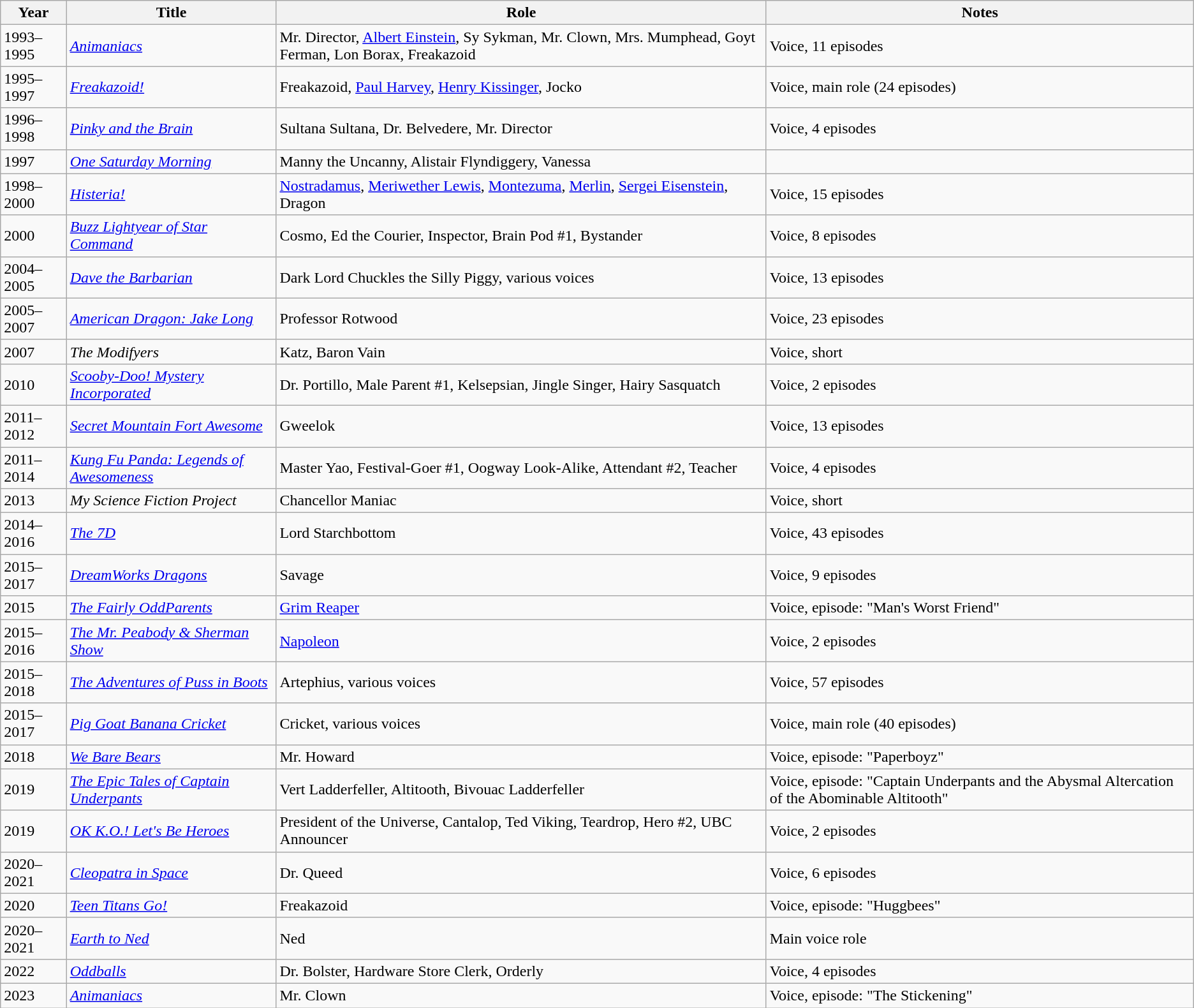<table class="wikitable sortable">
<tr>
<th>Year</th>
<th>Title</th>
<th>Role</th>
<th>Notes</th>
</tr>
<tr>
<td>1993–1995</td>
<td><em><a href='#'>Animaniacs</a></em></td>
<td>Mr. Director, <a href='#'>Albert Einstein</a>, Sy Sykman, Mr. Clown, Mrs. Mumphead, Goyt Ferman, Lon Borax, Freakazoid</td>
<td>Voice, 11 episodes</td>
</tr>
<tr>
<td>1995–1997</td>
<td><em><a href='#'>Freakazoid!</a></em></td>
<td>Freakazoid, <a href='#'>Paul Harvey</a>, <a href='#'>Henry Kissinger</a>, Jocko</td>
<td>Voice, main role (24 episodes)</td>
</tr>
<tr>
<td>1996–1998</td>
<td><em><a href='#'>Pinky and the Brain</a></em></td>
<td>Sultana Sultana, Dr. Belvedere, Mr. Director</td>
<td>Voice, 4 episodes</td>
</tr>
<tr>
<td>1997</td>
<td><em><a href='#'>One Saturday Morning</a></em></td>
<td>Manny the Uncanny, Alistair Flyndiggery, Vanessa</td>
<td></td>
</tr>
<tr>
<td>1998–2000</td>
<td><em><a href='#'>Histeria!</a></em></td>
<td><a href='#'>Nostradamus</a>, <a href='#'>Meriwether Lewis</a>, <a href='#'>Montezuma</a>, <a href='#'>Merlin</a>, <a href='#'>Sergei Eisenstein</a>, Dragon</td>
<td>Voice, 15 episodes</td>
</tr>
<tr>
<td>2000</td>
<td><em><a href='#'>Buzz Lightyear of Star Command</a></em></td>
<td>Cosmo, Ed the Courier, Inspector, Brain Pod #1, Bystander</td>
<td>Voice, 8 episodes</td>
</tr>
<tr>
<td>2004–2005</td>
<td><em><a href='#'>Dave the Barbarian</a></em></td>
<td>Dark Lord Chuckles the Silly Piggy, various voices</td>
<td>Voice, 13 episodes</td>
</tr>
<tr>
<td>2005–2007</td>
<td><em><a href='#'>American Dragon: Jake Long</a></em></td>
<td>Professor Rotwood</td>
<td>Voice, 23 episodes</td>
</tr>
<tr>
<td>2007</td>
<td><em>The Modifyers</em></td>
<td>Katz, Baron Vain</td>
<td>Voice, short</td>
</tr>
<tr>
<td>2010</td>
<td><em><a href='#'>Scooby-Doo! Mystery Incorporated</a></em></td>
<td>Dr. Portillo, Male Parent #1, Kelsepsian, Jingle Singer, Hairy Sasquatch</td>
<td>Voice, 2 episodes</td>
</tr>
<tr>
<td>2011–2012</td>
<td><em><a href='#'>Secret Mountain Fort Awesome</a></em></td>
<td>Gweelok</td>
<td>Voice, 13 episodes</td>
</tr>
<tr>
<td>2011–2014</td>
<td><em><a href='#'>Kung Fu Panda: Legends of Awesomeness</a></em></td>
<td>Master Yao, Festival-Goer #1, Oogway Look-Alike, Attendant #2, Teacher</td>
<td>Voice, 4 episodes</td>
</tr>
<tr>
<td>2013</td>
<td><em>My Science Fiction Project</em></td>
<td>Chancellor Maniac</td>
<td>Voice, short</td>
</tr>
<tr>
<td>2014–2016</td>
<td><em><a href='#'>The 7D</a></em></td>
<td>Lord Starchbottom</td>
<td>Voice, 43 episodes</td>
</tr>
<tr>
<td>2015–2017</td>
<td><em><a href='#'>DreamWorks Dragons</a></em></td>
<td>Savage</td>
<td>Voice, 9 episodes</td>
</tr>
<tr>
<td>2015</td>
<td><em><a href='#'>The Fairly OddParents</a></em></td>
<td><a href='#'>Grim Reaper</a></td>
<td>Voice, episode: "Man's Worst Friend"</td>
</tr>
<tr>
<td>2015–2016</td>
<td><em><a href='#'>The Mr. Peabody & Sherman Show</a></em></td>
<td><a href='#'>Napoleon</a></td>
<td>Voice, 2 episodes</td>
</tr>
<tr>
<td>2015–2018</td>
<td><em><a href='#'>The Adventures of Puss in Boots</a></em></td>
<td>Artephius, various voices</td>
<td>Voice, 57 episodes</td>
</tr>
<tr>
<td>2015–2017</td>
<td><em><a href='#'>Pig Goat Banana Cricket</a></em></td>
<td>Cricket, various voices</td>
<td>Voice, main role (40 episodes)</td>
</tr>
<tr>
<td>2018</td>
<td><em><a href='#'>We Bare Bears</a></em></td>
<td>Mr. Howard</td>
<td>Voice, episode: "Paperboyz"</td>
</tr>
<tr>
<td>2019</td>
<td><em><a href='#'>The Epic Tales of Captain Underpants</a></em></td>
<td>Vert Ladderfeller, Altitooth, Bivouac Ladderfeller</td>
<td>Voice, episode: "Captain Underpants and the Abysmal Altercation of the Abominable Altitooth"</td>
</tr>
<tr>
<td>2019</td>
<td><em><a href='#'>OK K.O.! Let's Be Heroes</a></em></td>
<td>President of the Universe, Cantalop, Ted Viking, Teardrop, Hero #2, UBC Announcer</td>
<td>Voice, 2 episodes</td>
</tr>
<tr>
<td>2020–2021</td>
<td><em><a href='#'>Cleopatra in Space</a></em></td>
<td>Dr. Queed</td>
<td>Voice, 6 episodes</td>
</tr>
<tr>
<td>2020</td>
<td><em><a href='#'>Teen Titans Go!</a></em></td>
<td>Freakazoid</td>
<td>Voice, episode: "Huggbees"</td>
</tr>
<tr>
<td>2020–2021</td>
<td><em><a href='#'>Earth to Ned</a></em></td>
<td>Ned</td>
<td>Main voice role</td>
</tr>
<tr>
<td>2022</td>
<td><em><a href='#'>Oddballs</a></em></td>
<td>Dr. Bolster, Hardware Store Clerk, Orderly</td>
<td>Voice, 4 episodes</td>
</tr>
<tr>
<td>2023</td>
<td><em><a href='#'>Animaniacs</a></em></td>
<td>Mr. Clown</td>
<td>Voice, episode: "The Stickening"</td>
</tr>
</table>
